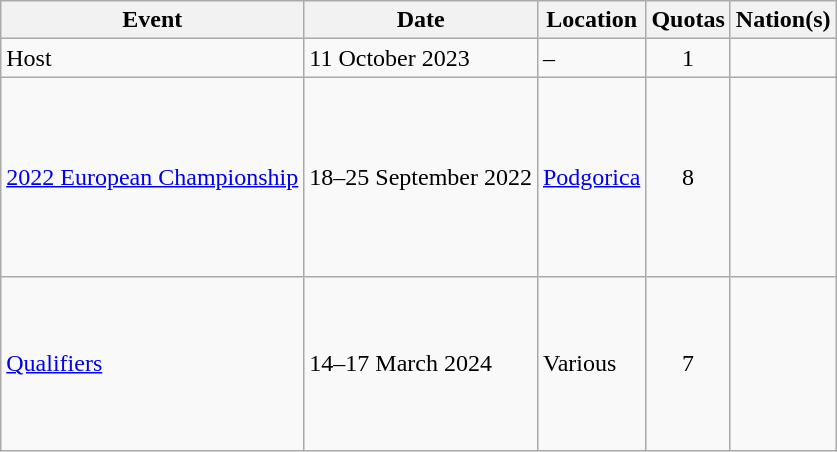<table class="wikitable">
<tr>
<th>Event</th>
<th>Date</th>
<th>Location</th>
<th>Quotas</th>
<th>Nation(s)</th>
</tr>
<tr>
<td>Host</td>
<td>11 October 2023</td>
<td>–</td>
<td align="center">1</td>
<td></td>
</tr>
<tr>
<td><a href='#'>2022 European Championship</a></td>
<td>18–25 September 2022</td>
<td> <a href='#'>Podgorica</a></td>
<td align="center">8</td>
<td><br><br><br><br><br><br><br></td>
</tr>
<tr>
<td><a href='#'>Qualifiers</a></td>
<td>14–17 March 2024</td>
<td>Various</td>
<td align="center">7</td>
<td><br><br><br><br><br><br></td>
</tr>
</table>
